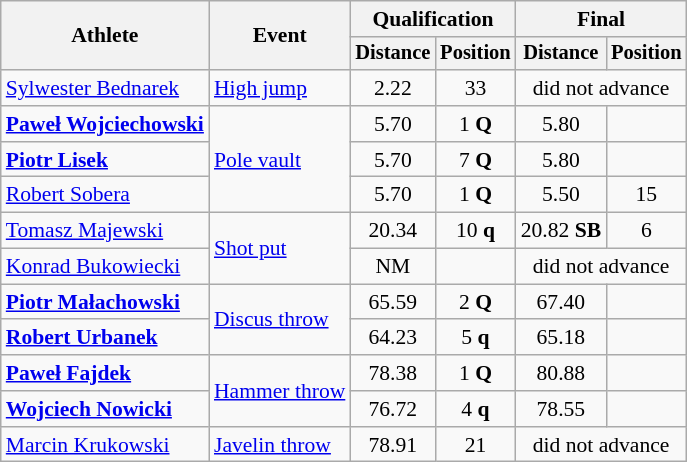<table class=wikitable style="font-size:90%">
<tr>
<th rowspan="2">Athlete</th>
<th rowspan="2">Event</th>
<th colspan="2">Qualification</th>
<th colspan="2">Final</th>
</tr>
<tr style="font-size:95%">
<th>Distance</th>
<th>Position</th>
<th>Distance</th>
<th>Position</th>
</tr>
<tr style=text-align:center>
<td style=text-align:left><a href='#'>Sylwester Bednarek</a></td>
<td style=text-align:left><a href='#'>High jump</a></td>
<td>2.22</td>
<td>33</td>
<td colspan=2>did not advance</td>
</tr>
<tr style=text-align:center>
<td style=text-align:left><strong><a href='#'>Paweł Wojciechowski</a></strong></td>
<td style=text-align:left rowspan=3><a href='#'>Pole vault</a></td>
<td>5.70</td>
<td>1 <strong>Q</strong></td>
<td>5.80</td>
<td></td>
</tr>
<tr style=text-align:center>
<td style=text-align:left><strong><a href='#'>Piotr Lisek</a></strong></td>
<td>5.70</td>
<td>7 <strong>Q</strong></td>
<td>5.80</td>
<td></td>
</tr>
<tr style=text-align:center>
<td style=text-align:left><a href='#'>Robert Sobera</a></td>
<td>5.70</td>
<td>1 <strong>Q</strong></td>
<td>5.50</td>
<td>15</td>
</tr>
<tr style=text-align:center>
<td style=text-align:left><a href='#'>Tomasz Majewski</a></td>
<td style=text-align:left rowspan=2><a href='#'>Shot put</a></td>
<td>20.34</td>
<td>10 <strong>q</strong></td>
<td>20.82 <strong>SB</strong></td>
<td>6</td>
</tr>
<tr style=text-align:center>
<td style=text-align:left><a href='#'>Konrad Bukowiecki</a></td>
<td>NM</td>
<td></td>
<td colspan=4>did not advance</td>
</tr>
<tr style=text-align:center>
<td style=text-align:left><strong><a href='#'>Piotr Małachowski</a></strong></td>
<td style=text-align:left rowspan=2><a href='#'>Discus throw</a></td>
<td>65.59</td>
<td>2 <strong>Q</strong></td>
<td>67.40</td>
<td></td>
</tr>
<tr style=text-align:center>
<td style=text-align:left><strong><a href='#'>Robert Urbanek</a></strong></td>
<td>64.23</td>
<td>5 <strong>q</strong></td>
<td>65.18</td>
<td></td>
</tr>
<tr style=text-align:center>
<td style=text-align:left><strong><a href='#'>Paweł Fajdek</a></strong></td>
<td style=text-align:left rowspan=2><a href='#'>Hammer throw</a></td>
<td>78.38</td>
<td>1 <strong>Q</strong></td>
<td>80.88</td>
<td></td>
</tr>
<tr style=text-align:center>
<td style=text-align:left><strong><a href='#'>Wojciech Nowicki</a></strong></td>
<td>76.72</td>
<td>4 <strong>q</strong></td>
<td>78.55</td>
<td></td>
</tr>
<tr style=text-align:center>
<td style=text-align:left><a href='#'>Marcin Krukowski</a></td>
<td style=text-align:left><a href='#'>Javelin throw</a></td>
<td>78.91</td>
<td>21</td>
<td colspan=2>did not advance</td>
</tr>
</table>
